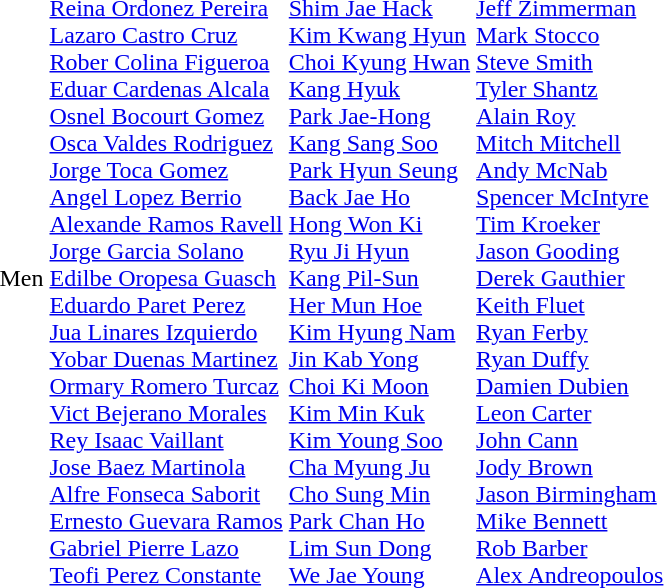<table>
<tr>
<td>Men</td>
<td><br><a href='#'>Reina Ordonez Pereira</a><br><a href='#'>Lazaro Castro Cruz</a><br><a href='#'>Rober Colina Figueroa</a><br><a href='#'>Eduar Cardenas Alcala</a><br><a href='#'>Osnel Bocourt Gomez</a><br><a href='#'>Osca Valdes Rodriguez</a><br><a href='#'>Jorge Toca Gomez</a><br><a href='#'>Angel Lopez Berrio</a><br><a href='#'>Alexande Ramos Ravell</a><br><a href='#'>Jorge Garcia Solano</a><br><a href='#'>Edilbe Oropesa Guasch</a><br><a href='#'>Eduardo Paret Perez</a><br><a href='#'>Jua Linares Izquierdo</a><br><a href='#'>Yobar Duenas Martinez</a><br><a href='#'>Ormary Romero Turcaz</a><br><a href='#'>Vict Bejerano Morales</a><br><a href='#'>Rey Isaac Vaillant</a><br><a href='#'>Jose Baez Martinola</a><br><a href='#'>Alfre Fonseca Saborit</a><br><a href='#'>Ernesto Guevara Ramos</a><br><a href='#'>Gabriel Pierre Lazo</a><br><a href='#'>Teofi Perez Constante</a></td>
<td><br><a href='#'>Shim Jae Hack</a><br><a href='#'>Kim Kwang Hyun</a><br><a href='#'>Choi Kyung Hwan</a><br><a href='#'>Kang Hyuk</a><br><a href='#'>Park Jae-Hong</a><br><a href='#'>Kang Sang Soo</a><br><a href='#'>Park Hyun Seung</a><br><a href='#'>Back Jae Ho</a><br><a href='#'>Hong Won Ki</a><br><a href='#'>Ryu Ji Hyun</a><br><a href='#'>Kang Pil-Sun</a><br><a href='#'>Her Mun Hoe</a><br><a href='#'>Kim Hyung Nam</a><br><a href='#'>Jin Kab Yong</a><br><a href='#'>Choi Ki Moon</a><br><a href='#'>Kim Min Kuk</a><br><a href='#'>Kim Young Soo</a><br><a href='#'>Cha Myung Ju</a><br><a href='#'>Cho Sung Min</a><br><a href='#'>Park Chan Ho</a><br><a href='#'>Lim Sun Dong</a><br><a href='#'>We Jae Young</a></td>
<td><br><a href='#'>Jeff Zimmerman</a><br><a href='#'>Mark Stocco</a><br><a href='#'>Steve Smith</a><br><a href='#'>Tyler Shantz</a><br><a href='#'>Alain Roy</a><br><a href='#'>Mitch Mitchell</a><br><a href='#'>Andy McNab</a><br><a href='#'>Spencer McIntyre</a><br><a href='#'>Tim Kroeker</a><br><a href='#'>Jason Gooding</a><br><a href='#'>Derek Gauthier</a><br><a href='#'>Keith Fluet</a><br><a href='#'>Ryan Ferby</a><br><a href='#'>Ryan Duffy</a><br><a href='#'>Damien Dubien</a><br><a href='#'>Leon Carter</a><br><a href='#'>John Cann</a><br><a href='#'>Jody Brown</a><br><a href='#'>Jason Birmingham</a><br><a href='#'>Mike Bennett</a><br><a href='#'>Rob Barber</a><br><a href='#'>Alex Andreopoulos</a></td>
</tr>
</table>
